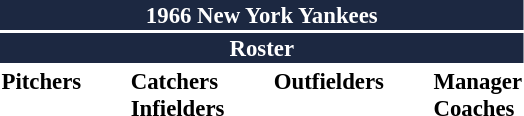<table class="toccolours" style="font-size: 95%;">
<tr>
<th colspan="10" style="background-color: #1c2841; color: white; text-align: center;">1966 New York Yankees</th>
</tr>
<tr>
<td colspan="10" style="background-color: #1c2841; color: white; text-align: center;"><strong>Roster</strong></td>
</tr>
<tr>
<td valign="top"><strong>Pitchers</strong><br>












</td>
<td width="25px"></td>
<td valign="top"><strong>Catchers</strong><br>


<strong>Infielders</strong>










</td>
<td width="25px"></td>
<td valign="top"><strong>Outfielders</strong><br>




 

</td>
<td width="25px"></td>
<td valign="top"><strong>Manager</strong><br>

<strong>Coaches</strong>





</td>
</tr>
</table>
